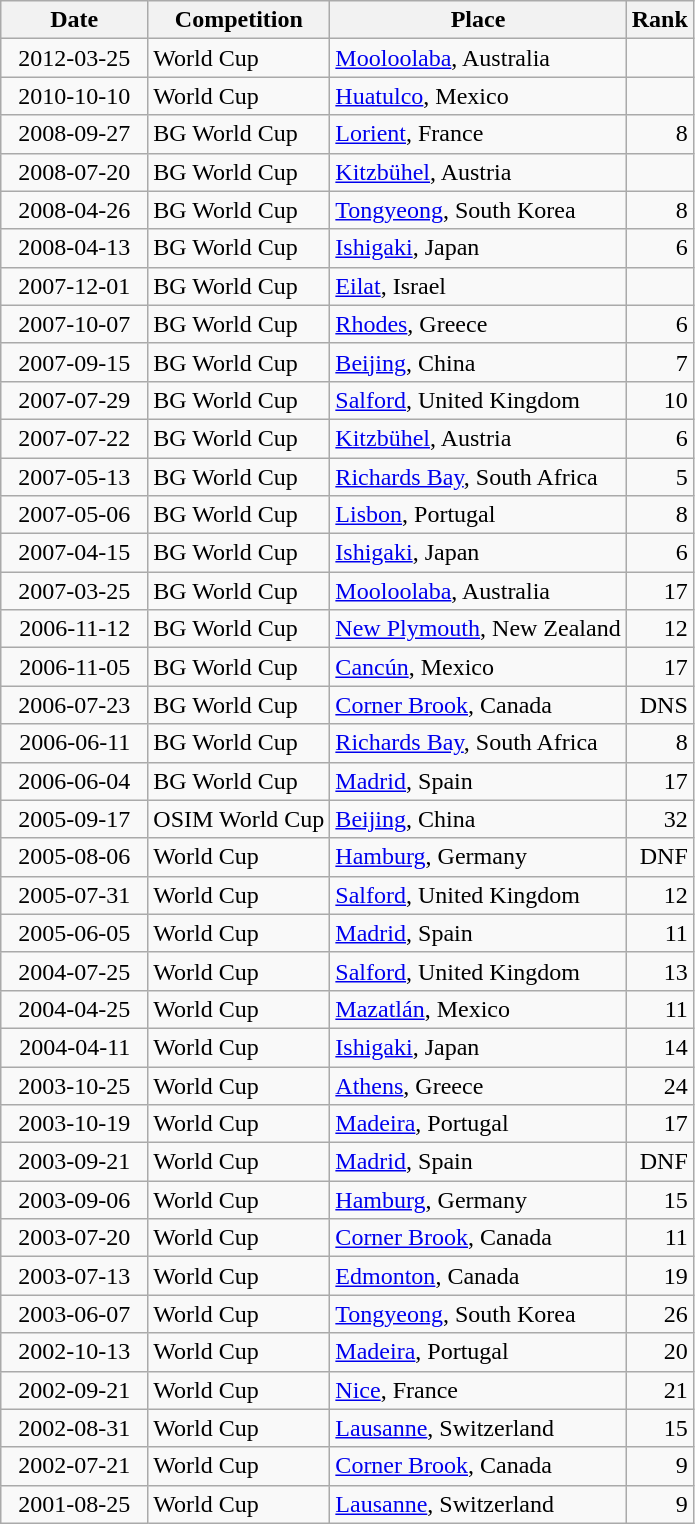<table class="wikitable">
<tr>
<th>Date</th>
<th>Competition</th>
<th>Place</th>
<th>Rank</th>
</tr>
<tr>
<td style="text-align:right">  2012-03-25  </td>
<td>World Cup</td>
<td><a href='#'>Mooloolaba</a>, Australia</td>
<td style="text-align:right"></td>
</tr>
<tr>
<td style="text-align:right">  2010-10-10  </td>
<td>World Cup</td>
<td><a href='#'>Huatulco</a>, Mexico</td>
<td style="text-align:right"></td>
</tr>
<tr>
<td style="text-align:right">  2008-09-27  </td>
<td>BG World Cup</td>
<td><a href='#'>Lorient</a>, France</td>
<td style="text-align:right">8</td>
</tr>
<tr>
<td style="text-align:right">  2008-07-20  </td>
<td>BG World Cup</td>
<td><a href='#'>Kitzbühel</a>, Austria</td>
<td style="text-align:right"></td>
</tr>
<tr>
<td style="text-align:right">  2008-04-26  </td>
<td>BG World Cup</td>
<td><a href='#'>Tongyeong</a>, South Korea</td>
<td style="text-align:right">8</td>
</tr>
<tr>
<td style="text-align:right">  2008-04-13  </td>
<td>BG World Cup</td>
<td><a href='#'>Ishigaki</a>, Japan</td>
<td style="text-align:right">6</td>
</tr>
<tr>
<td style="text-align:right">  2007-12-01  </td>
<td>BG World Cup</td>
<td><a href='#'>Eilat</a>, Israel</td>
<td style="text-align:right"></td>
</tr>
<tr>
<td style="text-align:right">  2007-10-07  </td>
<td>BG World Cup</td>
<td><a href='#'>Rhodes</a>, Greece</td>
<td style="text-align:right">6</td>
</tr>
<tr>
<td style="text-align:right">  2007-09-15  </td>
<td>BG World Cup</td>
<td><a href='#'>Beijing</a>, China</td>
<td style="text-align:right">7</td>
</tr>
<tr>
<td style="text-align:right">  2007-07-29  </td>
<td>BG World Cup</td>
<td><a href='#'>Salford</a>, United Kingdom</td>
<td style="text-align:right">10</td>
</tr>
<tr>
<td style="text-align:right">  2007-07-22  </td>
<td>BG World Cup</td>
<td><a href='#'>Kitzbühel</a>, Austria</td>
<td style="text-align:right">6</td>
</tr>
<tr>
<td style="text-align:right">  2007-05-13  </td>
<td>BG World Cup</td>
<td><a href='#'>Richards Bay</a>, South Africa</td>
<td style="text-align:right">5</td>
</tr>
<tr>
<td style="text-align:right">  2007-05-06  </td>
<td>BG World Cup</td>
<td><a href='#'>Lisbon</a>, Portugal</td>
<td style="text-align:right">8</td>
</tr>
<tr>
<td style="text-align:right">  2007-04-15  </td>
<td>BG World Cup</td>
<td><a href='#'>Ishigaki</a>, Japan</td>
<td style="text-align:right">6</td>
</tr>
<tr>
<td style="text-align:right">  2007-03-25  </td>
<td>BG World Cup</td>
<td><a href='#'>Mooloolaba</a>, Australia</td>
<td style="text-align:right">17</td>
</tr>
<tr>
<td style="text-align:right">  2006-11-12  </td>
<td>BG World Cup</td>
<td><a href='#'>New Plymouth</a>, New Zealand</td>
<td style="text-align:right">12</td>
</tr>
<tr>
<td style="text-align:right">  2006-11-05  </td>
<td>BG World Cup</td>
<td><a href='#'>Cancún</a>, Mexico</td>
<td style="text-align:right">17</td>
</tr>
<tr>
<td style="text-align:right">  2006-07-23  </td>
<td>BG World Cup</td>
<td><a href='#'>Corner Brook</a>, Canada</td>
<td style="text-align:right">DNS</td>
</tr>
<tr>
<td style="text-align:right">  2006-06-11  </td>
<td>BG World Cup</td>
<td><a href='#'>Richards Bay</a>, South Africa</td>
<td style="text-align:right">8</td>
</tr>
<tr>
<td style="text-align:right">  2006-06-04  </td>
<td>BG World Cup</td>
<td><a href='#'>Madrid</a>, Spain</td>
<td style="text-align:right">17</td>
</tr>
<tr>
<td style="text-align:right">  2005-09-17  </td>
<td>OSIM World Cup</td>
<td><a href='#'>Beijing</a>, China</td>
<td style="text-align:right">32</td>
</tr>
<tr>
<td style="text-align:right">  2005-08-06  </td>
<td>World Cup</td>
<td><a href='#'>Hamburg</a>, Germany</td>
<td style="text-align:right">DNF</td>
</tr>
<tr>
<td style="text-align:right">  2005-07-31  </td>
<td>World Cup</td>
<td><a href='#'>Salford</a>, United Kingdom</td>
<td style="text-align:right">12</td>
</tr>
<tr>
<td style="text-align:right">  2005-06-05  </td>
<td>World Cup</td>
<td><a href='#'>Madrid</a>, Spain</td>
<td style="text-align:right">11</td>
</tr>
<tr>
<td style="text-align:right">  2004-07-25  </td>
<td>World Cup</td>
<td><a href='#'>Salford</a>, United Kingdom</td>
<td style="text-align:right">13</td>
</tr>
<tr>
<td style="text-align:right">  2004-04-25  </td>
<td>World Cup</td>
<td><a href='#'>Mazatlán</a>, Mexico</td>
<td style="text-align:right">11</td>
</tr>
<tr>
<td style="text-align:right">  2004-04-11  </td>
<td>World Cup</td>
<td><a href='#'>Ishigaki</a>, Japan</td>
<td style="text-align:right">14</td>
</tr>
<tr>
<td style="text-align:right">  2003-10-25  </td>
<td>World Cup</td>
<td><a href='#'>Athens</a>, Greece</td>
<td style="text-align:right">24</td>
</tr>
<tr>
<td style="text-align:right">  2003-10-19  </td>
<td>World Cup</td>
<td><a href='#'>Madeira</a>, Portugal</td>
<td style="text-align:right">17</td>
</tr>
<tr>
<td style="text-align:right">  2003-09-21  </td>
<td>World Cup</td>
<td><a href='#'>Madrid</a>, Spain</td>
<td style="text-align:right">DNF</td>
</tr>
<tr>
<td style="text-align:right">  2003-09-06  </td>
<td>World Cup</td>
<td><a href='#'>Hamburg</a>, Germany</td>
<td style="text-align:right">15</td>
</tr>
<tr>
<td style="text-align:right">  2003-07-20  </td>
<td>World Cup</td>
<td><a href='#'>Corner Brook</a>, Canada</td>
<td style="text-align:right">11</td>
</tr>
<tr>
<td style="text-align:right">  2003-07-13  </td>
<td>World Cup</td>
<td><a href='#'>Edmonton</a>, Canada</td>
<td style="text-align:right">19</td>
</tr>
<tr>
<td style="text-align:right">  2003-06-07  </td>
<td>World Cup</td>
<td><a href='#'>Tongyeong</a>, South Korea</td>
<td style="text-align:right">26</td>
</tr>
<tr>
<td style="text-align:right">  2002-10-13  </td>
<td>World Cup</td>
<td><a href='#'>Madeira</a>, Portugal</td>
<td style="text-align:right">20</td>
</tr>
<tr>
<td style="text-align:right">  2002-09-21  </td>
<td>World Cup</td>
<td><a href='#'>Nice</a>, France</td>
<td style="text-align:right">21</td>
</tr>
<tr>
<td style="text-align:right">  2002-08-31  </td>
<td>World Cup</td>
<td><a href='#'>Lausanne</a>, Switzerland</td>
<td style="text-align:right">15</td>
</tr>
<tr>
<td style="text-align:right">  2002-07-21  </td>
<td>World Cup</td>
<td><a href='#'>Corner Brook</a>, Canada</td>
<td style="text-align:right">9</td>
</tr>
<tr>
<td style="text-align:right">  2001-08-25  </td>
<td>World Cup</td>
<td><a href='#'>Lausanne</a>, Switzerland</td>
<td style="text-align:right">9</td>
</tr>
</table>
